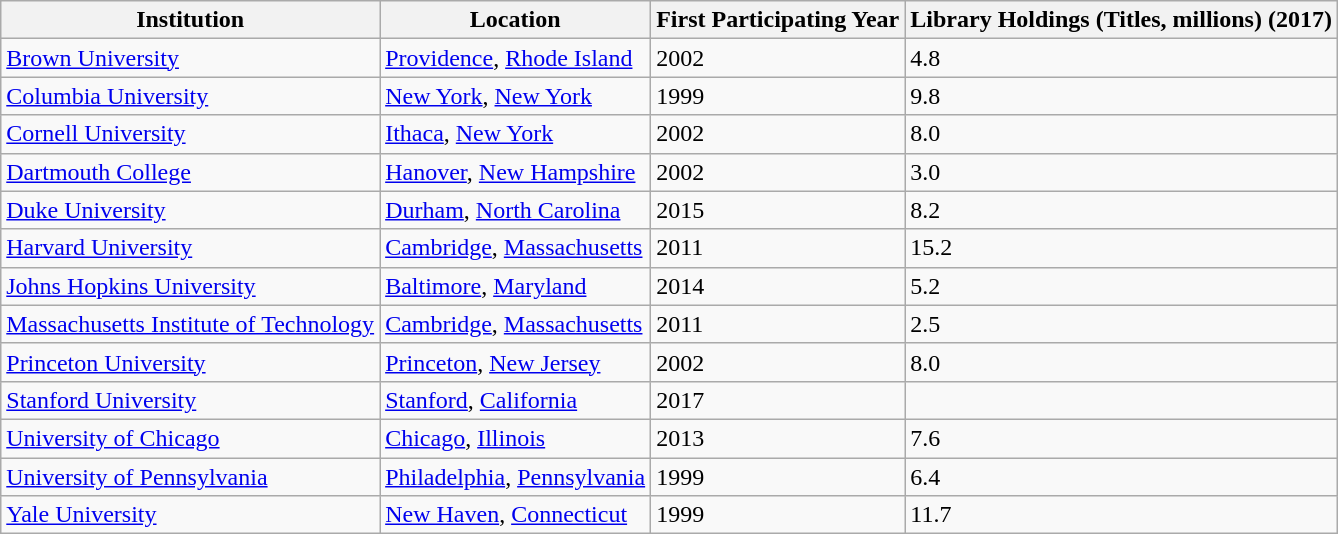<table class="wikitable" style="text-align:left; margin-right:0;" class="wikitable sortable">
<tr>
<th>Institution</th>
<th class="unsortable">Location</th>
<th>First Participating Year</th>
<th>Library Holdings (Titles, millions) (2017) </th>
</tr>
<tr>
<td><a href='#'>Brown University</a></td>
<td><a href='#'>Providence</a>, <a href='#'>Rhode Island</a></td>
<td>2002</td>
<td>4.8</td>
</tr>
<tr>
<td><a href='#'>Columbia University</a></td>
<td><a href='#'>New York</a>, <a href='#'>New York</a></td>
<td>1999</td>
<td>9.8</td>
</tr>
<tr>
<td><a href='#'>Cornell University</a></td>
<td><a href='#'>Ithaca</a>, <a href='#'>New York</a></td>
<td>2002</td>
<td>8.0</td>
</tr>
<tr>
<td><a href='#'>Dartmouth College</a></td>
<td><a href='#'>Hanover</a>, <a href='#'>New Hampshire</a></td>
<td>2002</td>
<td>3.0</td>
</tr>
<tr>
<td><a href='#'>Duke University</a></td>
<td><a href='#'>Durham</a>, <a href='#'>North Carolina</a></td>
<td>2015</td>
<td>8.2</td>
</tr>
<tr>
<td><a href='#'>Harvard University</a></td>
<td><a href='#'>Cambridge</a>, <a href='#'>Massachusetts</a></td>
<td>2011</td>
<td>15.2</td>
</tr>
<tr>
<td><a href='#'>Johns Hopkins University</a></td>
<td><a href='#'>Baltimore</a>, <a href='#'>Maryland</a></td>
<td>2014</td>
<td>5.2</td>
</tr>
<tr>
<td><a href='#'>Massachusetts Institute of Technology</a></td>
<td><a href='#'>Cambridge</a>, <a href='#'>Massachusetts</a></td>
<td>2011</td>
<td>2.5</td>
</tr>
<tr>
<td><a href='#'>Princeton University</a></td>
<td><a href='#'>Princeton</a>, <a href='#'>New Jersey</a></td>
<td>2002</td>
<td>8.0</td>
</tr>
<tr>
<td><a href='#'>Stanford University</a></td>
<td><a href='#'>Stanford</a>, <a href='#'>California</a></td>
<td>2017</td>
<td></td>
</tr>
<tr>
<td><a href='#'>University of Chicago</a></td>
<td><a href='#'>Chicago</a>, <a href='#'>Illinois</a></td>
<td>2013</td>
<td>7.6</td>
</tr>
<tr>
<td><a href='#'>University of Pennsylvania</a></td>
<td><a href='#'>Philadelphia</a>, <a href='#'>Pennsylvania</a></td>
<td>1999</td>
<td>6.4</td>
</tr>
<tr>
<td><a href='#'>Yale University</a></td>
<td><a href='#'>New Haven</a>, <a href='#'>Connecticut</a></td>
<td>1999</td>
<td>11.7</td>
</tr>
</table>
